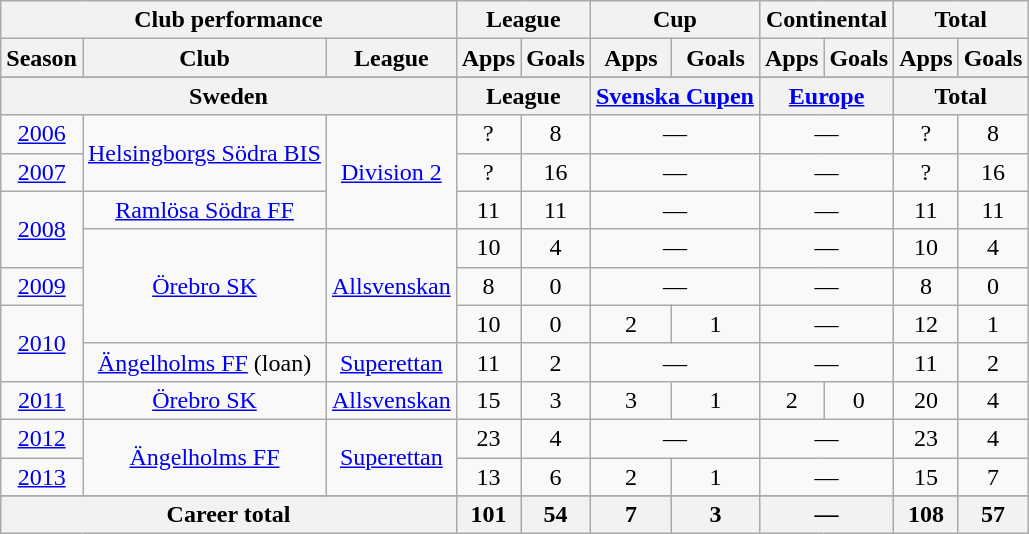<table class="wikitable" style="text-align:center">
<tr>
<th colspan=3>Club performance</th>
<th colspan=2>League</th>
<th colspan=2>Cup</th>
<th colspan=2>Continental</th>
<th colspan=2>Total</th>
</tr>
<tr>
<th>Season</th>
<th>Club</th>
<th>League</th>
<th>Apps</th>
<th>Goals</th>
<th>Apps</th>
<th>Goals</th>
<th>Apps</th>
<th>Goals</th>
<th>Apps</th>
<th>Goals</th>
</tr>
<tr>
</tr>
<tr>
<th colspan=3>Sweden</th>
<th colspan=2>League</th>
<th colspan=2><a href='#'>Svenska Cupen</a></th>
<th colspan=2><a href='#'>Europe</a></th>
<th colspan=2>Total</th>
</tr>
<tr>
<td><a href='#'>2006</a></td>
<td rowspan="2"><a href='#'>Helsingborgs Södra BIS</a></td>
<td rowspan="3"><a href='#'>Division 2</a></td>
<td>?</td>
<td>8</td>
<td colspan="2">—</td>
<td colspan="2">—</td>
<td>?</td>
<td>8</td>
</tr>
<tr>
<td><a href='#'>2007</a></td>
<td>?</td>
<td>16</td>
<td colspan="2">—</td>
<td colspan="2">—</td>
<td>?</td>
<td>16</td>
</tr>
<tr>
<td rowspan="2"><a href='#'>2008</a></td>
<td><a href='#'>Ramlösa Södra FF</a></td>
<td>11</td>
<td>11</td>
<td colspan="2">—</td>
<td colspan="2">—</td>
<td>11</td>
<td>11</td>
</tr>
<tr>
<td rowspan="3"><a href='#'>Örebro SK</a></td>
<td rowspan="3"><a href='#'>Allsvenskan</a></td>
<td>10</td>
<td>4</td>
<td colspan="2">—</td>
<td colspan="2">—</td>
<td>10</td>
<td>4</td>
</tr>
<tr>
<td><a href='#'>2009</a></td>
<td>8</td>
<td>0</td>
<td colspan="2">—</td>
<td colspan="2">—</td>
<td>8</td>
<td>0</td>
</tr>
<tr>
<td rowspan="2"><a href='#'>2010</a></td>
<td>10</td>
<td>0</td>
<td>2</td>
<td>1</td>
<td colspan="2">—</td>
<td>12</td>
<td>1</td>
</tr>
<tr>
<td><a href='#'>Ängelholms FF</a> (loan)</td>
<td><a href='#'>Superettan</a></td>
<td>11</td>
<td>2</td>
<td colspan="2">—</td>
<td colspan="2">—</td>
<td>11</td>
<td>2</td>
</tr>
<tr>
<td><a href='#'>2011</a></td>
<td><a href='#'>Örebro SK</a></td>
<td><a href='#'>Allsvenskan</a></td>
<td>15</td>
<td>3</td>
<td>3</td>
<td>1</td>
<td>2</td>
<td>0</td>
<td>20</td>
<td>4</td>
</tr>
<tr>
<td><a href='#'>2012</a></td>
<td rowspan="2"><a href='#'>Ängelholms FF</a></td>
<td rowspan="2"><a href='#'>Superettan</a></td>
<td>23</td>
<td>4</td>
<td colspan="2">—</td>
<td colspan="2">—</td>
<td>23</td>
<td>4</td>
</tr>
<tr>
<td><a href='#'>2013</a></td>
<td>13</td>
<td>6</td>
<td>2</td>
<td>1</td>
<td colspan="2">—</td>
<td>15</td>
<td>7</td>
</tr>
<tr>
</tr>
<tr>
<th colspan=3>Career total</th>
<th>101</th>
<th>54</th>
<th>7</th>
<th>3</th>
<th colspan="2">—</th>
<th>108</th>
<th>57</th>
</tr>
</table>
